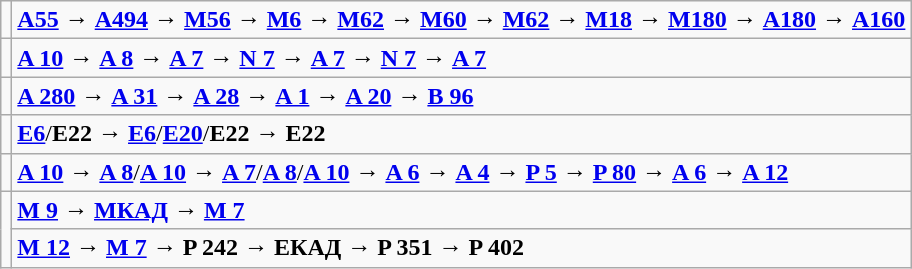<table class="wikitable">
<tr>
<td></td>
<td><a href='#'><span><strong>A55</strong></span></a> → <a href='#'><span><strong>A494</strong></span></a> → <a href='#'><span><strong>M56</strong></span></a> → <a href='#'><span><strong>M6</strong></span></a> → <a href='#'><span><strong>M62</strong></span></a> → <a href='#'><span><strong>M60</strong></span></a> → <a href='#'><span><strong>M62</strong></span></a> → <a href='#'><span><strong>M18</strong></span></a> → <a href='#'><span><strong>M180</strong></span></a> → <a href='#'><span><strong>A180</strong></span></a> → <a href='#'><span><strong>A160</strong></span></a><br></td>
</tr>
<tr>
<td></td>
<td><a href='#'><span><strong>A 10</strong></span></a> → <a href='#'><span><strong>A 8</strong></span></a> → <a href='#'><span><strong>A 7</strong></span></a> → <a href='#'><span><strong>N 7</strong></span></a> → <a href='#'><span><strong>A 7</strong></span></a> → <a href='#'><span><strong>N 7</strong></span></a> → <a href='#'><span><strong>A 7</strong></span></a><br></td>
</tr>
<tr>
<td></td>
<td><a href='#'><span><strong>A 280</strong></span></a> → <a href='#'><span><strong>A 31</strong></span></a> → <a href='#'><span><strong>A 28</strong></span></a> → <a href='#'><span><strong>A 1</strong></span></a> → <a href='#'><span><strong>A 20</strong></span></a> → <a href='#'><span><strong>B 96</strong></span></a><br></td>
</tr>
<tr>
<td></td>
<td><a href='#'><span><strong>E6</strong></span></a>/<span><strong>E22</strong></span> → <a href='#'><span><strong>E6</strong></span></a>/<a href='#'><span><strong>E20</strong></span></a>/<span><strong>E22</strong></span> → <span><strong>E22</strong></span><br></td>
</tr>
<tr>
<td></td>
<td><a href='#'><span><strong>A 10</strong></span></a> → <a href='#'><span><strong>A 8</strong></span></a>/<a href='#'><span><strong>A 10</strong></span></a> → <a href='#'><span><strong>A 7</strong></span></a>/<a href='#'><span><strong>A 8</strong></span></a>/<a href='#'><span><strong>A 10</strong></span></a> → <a href='#'><span><strong>A 6</strong></span></a> → <a href='#'><span><strong>A 4</strong></span></a> → <a href='#'><span><strong>P 5</strong></span></a> → <a href='#'><span><strong>P 80</strong></span></a> → <a href='#'><span><strong>A 6</strong></span></a> → <a href='#'><span><strong>A 12</strong></span></a><br></td>
</tr>
<tr>
<td rowspan=2></td>
<td><a href='#'><span><strong>M 9</strong></span></a> → <a href='#'><span><strong>МКАД</strong></span></a> → <a href='#'><span><strong>M 7</strong></span></a><br></td>
</tr>
<tr>
<td><a href='#'><span><strong>M 12</strong></span></a> → <a href='#'><span><strong>M 7</strong></span></a> → <span><strong>P 242</strong></span> → <span><strong>ЕКАД</strong></span> → <span><strong>P 351</strong></span> → <span><strong>P 402</strong></span><br></td>
</tr>
</table>
